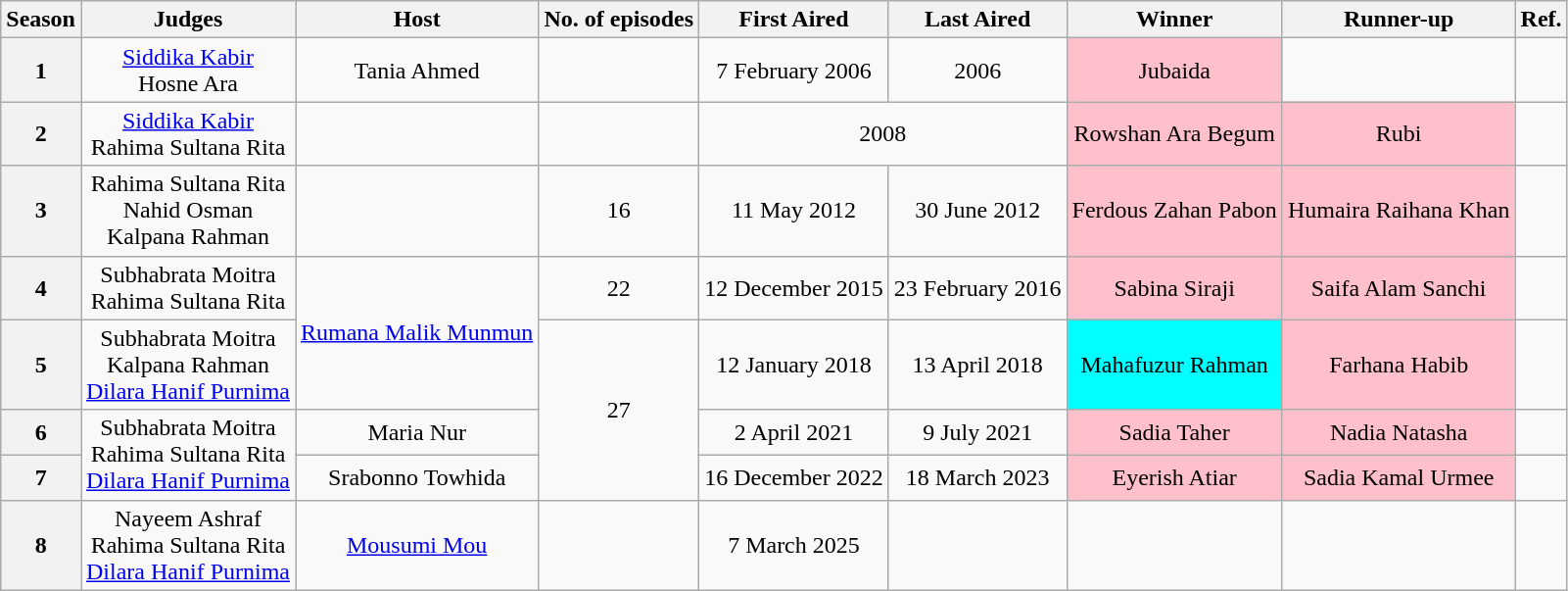<table class="wikitable" style="text-align:center;">
<tr>
<th>Season</th>
<th>Judges</th>
<th>Host</th>
<th>No. of episodes</th>
<th>First Aired</th>
<th>Last Aired</th>
<th>Winner</th>
<th>Runner-up</th>
<th>Ref.</th>
</tr>
<tr>
<th>1</th>
<td><a href='#'>Siddika Kabir</a> <br> Hosne Ara</td>
<td>Tania Ahmed</td>
<td></td>
<td>7 February 2006</td>
<td>2006</td>
<td bgcolor="pink">Jubaida</td>
<td></td>
<td></td>
</tr>
<tr>
<th>2</th>
<td><a href='#'>Siddika Kabir</a> <br> Rahima Sultana Rita</td>
<td></td>
<td></td>
<td colspan="2">2008</td>
<td bgcolor="pink">Rowshan Ara Begum</td>
<td bgcolor="pink">Rubi</td>
<td></td>
</tr>
<tr>
<th>3</th>
<td>Rahima Sultana Rita <br> Nahid Osman <br> Kalpana Rahman</td>
<td></td>
<td>16</td>
<td>11 May 2012</td>
<td>30 June 2012</td>
<td bgcolor="pink">Ferdous Zahan Pabon</td>
<td bgcolor="pink">Humaira Raihana Khan</td>
<td></td>
</tr>
<tr>
<th>4</th>
<td>Subhabrata Moitra <br> Rahima Sultana Rita</td>
<td rowspan="2"><a href='#'>Rumana Malik Munmun</a></td>
<td>22</td>
<td>12 December 2015</td>
<td>23 February 2016</td>
<td bgcolor="pink">Sabina Siraji</td>
<td bgcolor="pink">Saifa Alam Sanchi</td>
<td></td>
</tr>
<tr>
<th>5</th>
<td>Subhabrata Moitra <br> Kalpana Rahman <br> <a href='#'>Dilara Hanif Purnima</a></td>
<td rowspan="3">27</td>
<td>12 January 2018</td>
<td>13 April 2018</td>
<td bgcolor="cyan">Mahafuzur Rahman</td>
<td bgcolor="pink">Farhana Habib</td>
<td></td>
</tr>
<tr>
<th>6</th>
<td rowspan="2">Subhabrata Moitra <br> Rahima Sultana Rita <br> <a href='#'>Dilara Hanif Purnima</a></td>
<td>Maria Nur</td>
<td>2 April 2021</td>
<td>9 July 2021</td>
<td bgcolor="pink">Sadia Taher</td>
<td bgcolor="pink">Nadia Natasha</td>
<td></td>
</tr>
<tr>
<th>7</th>
<td>Srabonno Towhida</td>
<td>16 December 2022</td>
<td>18 March 2023</td>
<td bgcolor="pink">Eyerish Atiar</td>
<td bgcolor="pink">Sadia Kamal Urmee</td>
<td></td>
</tr>
<tr>
<th>8</th>
<td>Nayeem Ashraf <br> Rahima Sultana Rita <br> <a href='#'>Dilara Hanif Purnima</a></td>
<td><a href='#'>Mousumi Mou</a></td>
<td></td>
<td>7 March 2025</td>
<td></td>
<td></td>
<td></td>
<td></td>
</tr>
</table>
